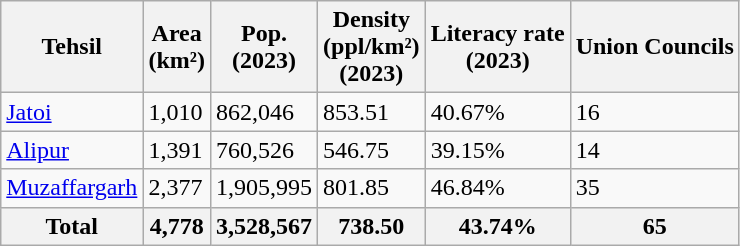<table class="wikitable sortable static-row-numbers static-row-header-hash">
<tr>
<th>Tehsil</th>
<th>Area<br>(km²)</th>
<th>Pop.<br>(2023)</th>
<th>Density<br>(ppl/km²)<br>(2023)</th>
<th>Literacy rate<br>(2023)</th>
<th>Union Councils</th>
</tr>
<tr>
<td><a href='#'>Jatoi</a></td>
<td>1,010</td>
<td>862,046</td>
<td>853.51</td>
<td>40.67%</td>
<td>16</td>
</tr>
<tr>
<td><a href='#'>Alipur</a></td>
<td>1,391</td>
<td>760,526</td>
<td>546.75</td>
<td>39.15%</td>
<td>14</td>
</tr>
<tr>
<td><a href='#'>Muzaffargarh</a></td>
<td>2,377</td>
<td>1,905,995</td>
<td>801.85</td>
<td>46.84%</td>
<td>35</td>
</tr>
<tr>
<th>Total</th>
<th>4,778</th>
<th>3,528,567</th>
<th>738.50</th>
<th>43.74%</th>
<th>65</th>
</tr>
</table>
